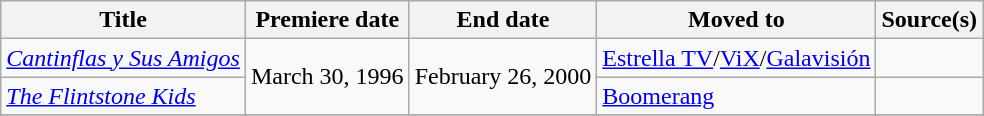<table class="wikitable sortable">
<tr>
<th>Title</th>
<th>Premiere date</th>
<th>End date</th>
<th>Moved to</th>
<th>Source(s)</th>
</tr>
<tr>
<td><em><a href='#'>Cantinflas y Sus Amigos</a></em></td>
<td rowspan=2>March 30, 1996</td>
<td rowspan=2>February 26, 2000</td>
<td><a href='#'>Estrella TV</a>/<a href='#'>ViX</a>/<a href='#'>Galavisión</a></td>
<td></td>
</tr>
<tr>
<td><em><a href='#'>The Flintstone Kids</a></em></td>
<td><a href='#'>Boomerang</a></td>
<td></td>
</tr>
<tr>
</tr>
</table>
